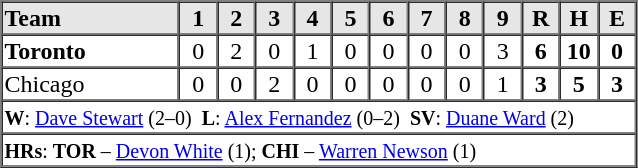<table border=1 cellspacing=0 width=425 style="margin-left:3em;">
<tr style="text-align:center; background-color:#e6e6e6;">
<th align=left width=28%>Team</th>
<th width=6%>1</th>
<th width=6%>2</th>
<th width=6%>3</th>
<th width=6%>4</th>
<th width=6%>5</th>
<th width=6%>6</th>
<th width=6%>7</th>
<th width=6%>8</th>
<th width=6%>9</th>
<th width=6%>R</th>
<th width=6%>H</th>
<th width=6%>E</th>
</tr>
<tr style="text-align:center;">
<td align=left><strong>Toronto</strong></td>
<td>0</td>
<td>2</td>
<td>0</td>
<td>1</td>
<td>0</td>
<td>0</td>
<td>0</td>
<td>0</td>
<td>3</td>
<td><strong>6</strong></td>
<td><strong>10</strong></td>
<td><strong>0</strong></td>
</tr>
<tr style="text-align:center;">
<td align=left>Chicago</td>
<td>0</td>
<td>0</td>
<td>2</td>
<td>0</td>
<td>0</td>
<td>0</td>
<td>0</td>
<td>0</td>
<td>1</td>
<td><strong>3</strong></td>
<td><strong>5</strong></td>
<td><strong>3</strong></td>
</tr>
<tr style="text-align:left;">
<td colspan=13><small><strong>W</strong>: <a href='#'>Dave Stewart</a> (2–0)  <strong>L</strong>: <a href='#'>Alex Fernandez</a> (0–2)  <strong>SV</strong>: <a href='#'>Duane Ward</a> (2)</small></td>
</tr>
<tr style="text-align:left;">
<td colspan=13><small><strong>HRs</strong>: <strong>TOR</strong> – <a href='#'>Devon White</a> (1); <strong>CHI</strong> – <a href='#'>Warren Newson</a> (1) </small></td>
</tr>
</table>
